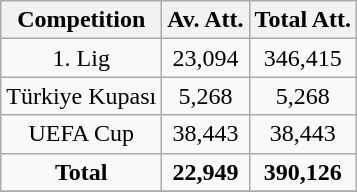<table class="wikitable" style="text-align: center">
<tr>
<th>Competition</th>
<th>Av. Att.</th>
<th>Total Att.</th>
</tr>
<tr>
<td>1. Lig</td>
<td>23,094</td>
<td>346,415</td>
</tr>
<tr>
<td>Türkiye Kupası</td>
<td>5,268</td>
<td>5,268</td>
</tr>
<tr>
<td>UEFA Cup</td>
<td>38,443</td>
<td>38,443</td>
</tr>
<tr>
<td><strong>Total</strong></td>
<td><strong> 22,949</strong></td>
<td><strong>390,126</strong></td>
</tr>
<tr>
</tr>
</table>
